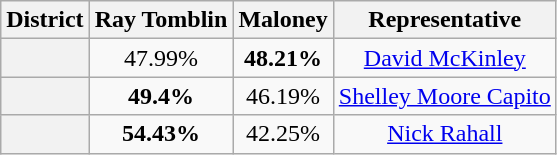<table class=wikitable>
<tr>
<th>District</th>
<th>Ray Tomblin</th>
<th>Maloney</th>
<th>Representative</th>
</tr>
<tr align=center>
<th></th>
<td>47.99%</td>
<td><strong>48.21%</strong></td>
<td><a href='#'>David McKinley</a></td>
</tr>
<tr align=center>
<th></th>
<td><strong>49.4%</strong></td>
<td>46.19%</td>
<td><a href='#'>Shelley Moore Capito</a></td>
</tr>
<tr align=center>
<th></th>
<td><strong>54.43%</strong></td>
<td>42.25%</td>
<td><a href='#'>Nick Rahall</a></td>
</tr>
</table>
